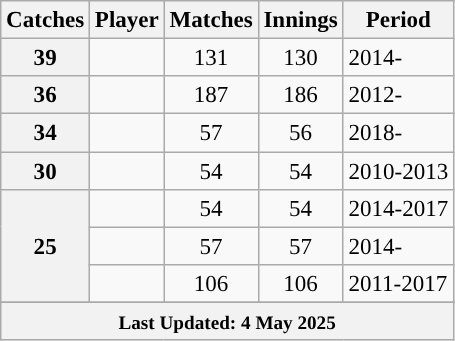<table class="wikitable sortable" style="text-align:left;font-size:96%;">
<tr>
<th>Catches</th>
<th>Player</th>
<th>Matches</th>
<th>Innings</th>
<th>Period</th>
</tr>
<tr>
<th scope=row style=text-align:center;>39</th>
<td></td>
<td align=center>131</td>
<td align=center>130</td>
<td>2014-</td>
</tr>
<tr>
<th scope=row style=text-align:center;>36</th>
<td></td>
<td align=center>187</td>
<td align=center>186</td>
<td>2012-</td>
</tr>
<tr>
<th scope=row style=text-align:center;>34</th>
<td></td>
<td align=center>57</td>
<td align=center>56</td>
<td>2018-</td>
</tr>
<tr>
<th scope=row style=text-align:center;>30</th>
<td></td>
<td align=center>54</td>
<td align=center>54</td>
<td>2010-2013</td>
</tr>
<tr>
<th scope=row style=text-align:center; rowspan=3>25</th>
<td></td>
<td align=center>54</td>
<td align=center>54</td>
<td>2014-2017</td>
</tr>
<tr>
<td></td>
<td align=center>57</td>
<td align=center>57</td>
<td>2014-</td>
</tr>
<tr>
<td></td>
<td align=center>106</td>
<td align=center>106</td>
<td>2011-2017</td>
</tr>
<tr>
</tr>
<tr class=sortbottom>
<th colspan=6><small>Last Updated: 4 May 2025</small></th>
</tr>
</table>
